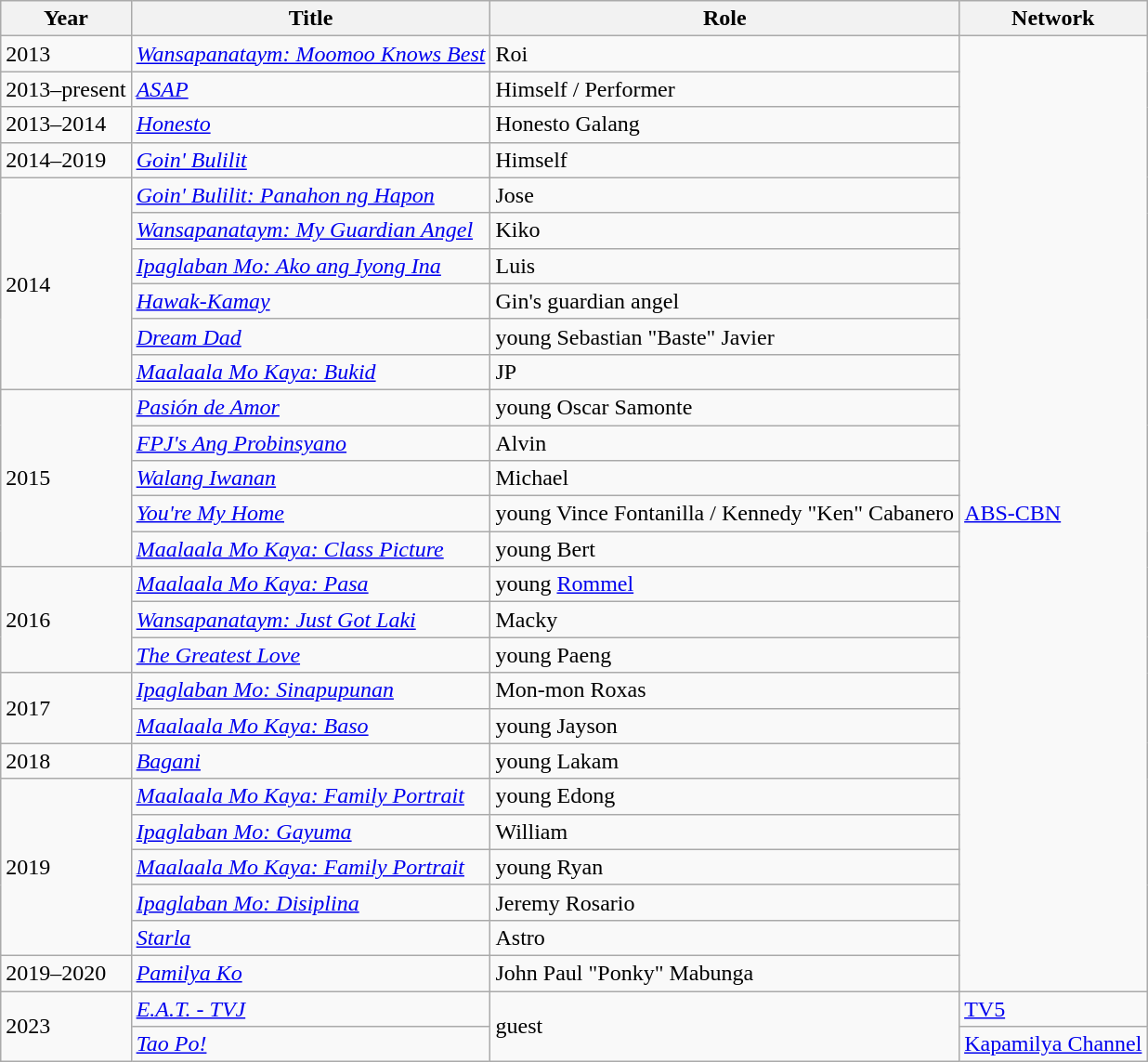<table class="wikitable sortable">
<tr>
<th>Year</th>
<th>Title</th>
<th>Role</th>
<th>Network</th>
</tr>
<tr>
<td>2013</td>
<td><em><a href='#'>Wansapanataym: Moomoo Knows Best</a></em></td>
<td>Roi</td>
<td rowspan="27"><a href='#'>ABS-CBN</a></td>
</tr>
<tr>
<td>2013–present</td>
<td><em><a href='#'>ASAP</a></em></td>
<td>Himself / Performer</td>
</tr>
<tr>
<td>2013–2014</td>
<td><em><a href='#'>Honesto</a></em></td>
<td>Honesto Galang</td>
</tr>
<tr>
<td>2014–2019</td>
<td><em><a href='#'>Goin' Bulilit</a></em></td>
<td>Himself</td>
</tr>
<tr>
<td rowspan=6>2014</td>
<td><em><a href='#'>Goin' Bulilit: Panahon ng Hapon</a></em></td>
<td>Jose</td>
</tr>
<tr>
<td><em><a href='#'>Wansapanataym: My Guardian Angel</a></em></td>
<td>Kiko</td>
</tr>
<tr>
<td><em><a href='#'>Ipaglaban Mo: Ako ang Iyong Ina</a></em></td>
<td>Luis</td>
</tr>
<tr>
<td><em><a href='#'>Hawak-Kamay</a></em></td>
<td>Gin's guardian angel</td>
</tr>
<tr>
<td><em><a href='#'>Dream Dad</a></em></td>
<td>young Sebastian "Baste" Javier</td>
</tr>
<tr>
<td><em><a href='#'>Maalaala Mo Kaya: Bukid</a></em></td>
<td>JP</td>
</tr>
<tr>
<td rowspan=5>2015</td>
<td><em><a href='#'>Pasión de Amor</a></em></td>
<td>young Oscar Samonte</td>
</tr>
<tr>
<td><em><a href='#'>FPJ's Ang Probinsyano</a></em></td>
<td>Alvin</td>
</tr>
<tr>
<td><em><a href='#'>Walang Iwanan</a></em></td>
<td>Michael</td>
</tr>
<tr>
<td><em><a href='#'>You're My Home</a></em></td>
<td>young Vince Fontanilla / Kennedy "Ken" Cabanero</td>
</tr>
<tr>
<td><em><a href='#'>Maalaala Mo Kaya: Class Picture</a></em></td>
<td>young Bert</td>
</tr>
<tr>
<td rowspan=3>2016</td>
<td><em><a href='#'>Maalaala Mo Kaya: Pasa</a></em></td>
<td>young <a href='#'>Rommel</a></td>
</tr>
<tr>
<td><em><a href='#'>Wansapanataym: Just Got Laki</a></em></td>
<td>Macky</td>
</tr>
<tr>
<td><em><a href='#'>The Greatest Love</a></em></td>
<td>young Paeng</td>
</tr>
<tr>
<td rowspan=2>2017</td>
<td><em><a href='#'>Ipaglaban Mo: Sinapupunan</a></em></td>
<td>Mon-mon Roxas</td>
</tr>
<tr>
<td><em><a href='#'>Maalaala Mo Kaya: Baso</a></em></td>
<td>young Jayson</td>
</tr>
<tr>
<td>2018</td>
<td><em><a href='#'>Bagani</a></em></td>
<td>young Lakam</td>
</tr>
<tr>
<td rowspan="5">2019</td>
<td><em><a href='#'>Maalaala Mo Kaya: Family Portrait</a></em></td>
<td>young Edong</td>
</tr>
<tr>
<td><em><a href='#'>Ipaglaban Mo: Gayuma</a></em></td>
<td>William</td>
</tr>
<tr>
<td><em><a href='#'>Maalaala Mo Kaya: Family Portrait</a></em></td>
<td>young Ryan</td>
</tr>
<tr>
<td><em><a href='#'>Ipaglaban Mo: Disiplina</a></em></td>
<td>Jeremy Rosario</td>
</tr>
<tr>
<td><em><a href='#'>Starla</a></em></td>
<td>Astro</td>
</tr>
<tr>
<td>2019–2020</td>
<td><em><a href='#'>Pamilya Ko</a></em></td>
<td>John Paul "Ponky" Mabunga</td>
</tr>
<tr>
<td rowspan="2">2023</td>
<td><em><a href='#'>E.A.T. - TVJ</a></em></td>
<td rowspan="2">guest</td>
<td><a href='#'>TV5</a></td>
</tr>
<tr>
<td><em><a href='#'>Tao Po!</a></em></td>
<td><a href='#'>Kapamilya Channel</a></td>
</tr>
</table>
